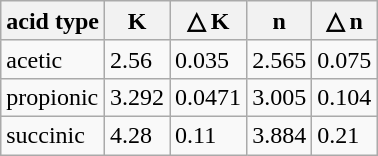<table class="wikitable sortable">
<tr>
<th>acid type</th>
<th>K</th>
<th>△ K</th>
<th>n</th>
<th>△ n</th>
</tr>
<tr>
<td>acetic</td>
<td>2.56</td>
<td>0.035</td>
<td>2.565</td>
<td>0.075</td>
</tr>
<tr>
<td>propionic</td>
<td>3.292</td>
<td>0.0471</td>
<td>3.005</td>
<td>0.104</td>
</tr>
<tr>
<td>succinic</td>
<td>4.28</td>
<td>0.11</td>
<td>3.884</td>
<td>0.21</td>
</tr>
</table>
